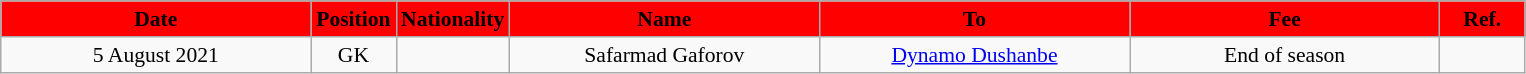<table class="wikitable"  style="text-align:center; font-size:90%; ">
<tr>
<th style="background:#FF0000; color:#000000; width:200px;">Date</th>
<th style="background:#FF0000; color:#000000; width:50px;">Position</th>
<th style="background:#FF0000; color:#000000; width:50px;">Nationality</th>
<th style="background:#FF0000; color:#000000; width:200px;">Name</th>
<th style="background:#FF0000; color:#000000; width:200px;">To</th>
<th style="background:#FF0000; color:#000000; width:200px;">Fee</th>
<th style="background:#FF0000; color:#000000; width:50px;">Ref.</th>
</tr>
<tr>
<td>5 August 2021</td>
<td>GK</td>
<td></td>
<td>Safarmad Gaforov</td>
<td><a href='#'>Dynamo Dushanbe</a></td>
<td>End of season</td>
<td></td>
</tr>
</table>
